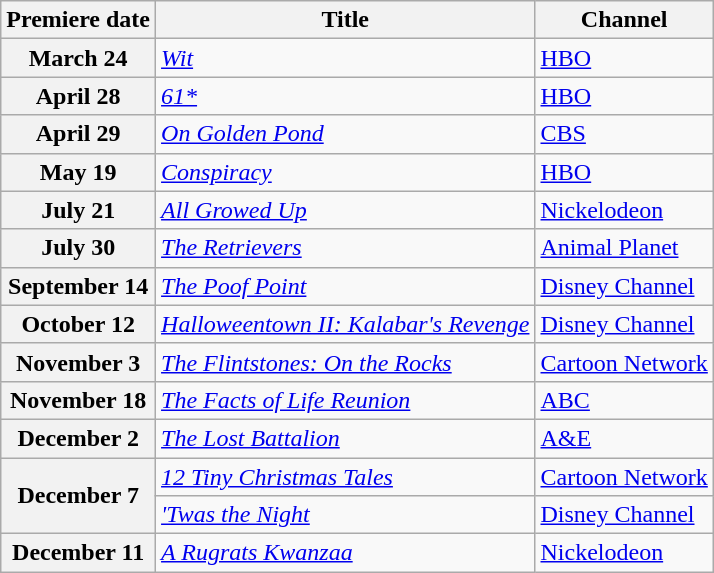<table class="wikitable sortable">
<tr>
<th>Premiere date</th>
<th>Title</th>
<th>Channel</th>
</tr>
<tr>
<th>March 24</th>
<td><em><a href='#'>Wit</a></em></td>
<td><a href='#'>HBO</a></td>
</tr>
<tr>
<th>April 28</th>
<td><em><a href='#'>61*</a></em></td>
<td><a href='#'>HBO</a></td>
</tr>
<tr>
<th>April 29</th>
<td><em><a href='#'>On Golden Pond</a></em></td>
<td><a href='#'>CBS</a></td>
</tr>
<tr>
<th>May 19</th>
<td><em><a href='#'>Conspiracy</a></em></td>
<td><a href='#'>HBO</a></td>
</tr>
<tr>
<th>July 21</th>
<td><em><a href='#'>All Growed Up</a></em></td>
<td><a href='#'>Nickelodeon</a></td>
</tr>
<tr>
<th>July 30</th>
<td><em><a href='#'>The Retrievers</a></em></td>
<td><a href='#'>Animal Planet</a></td>
</tr>
<tr>
<th>September 14</th>
<td><em><a href='#'>The Poof Point</a></em></td>
<td><a href='#'>Disney Channel</a></td>
</tr>
<tr>
<th>October 12</th>
<td><em><a href='#'>Halloweentown II: Kalabar's Revenge</a></em></td>
<td><a href='#'>Disney Channel</a></td>
</tr>
<tr>
<th>November 3</th>
<td><em><a href='#'>The Flintstones: On the Rocks</a></em></td>
<td><a href='#'>Cartoon Network</a></td>
</tr>
<tr>
<th>November 18</th>
<td><em><a href='#'>The Facts of Life Reunion</a></em></td>
<td><a href='#'>ABC</a></td>
</tr>
<tr>
<th>December 2</th>
<td><em><a href='#'>The Lost Battalion</a></em></td>
<td><a href='#'>A&E</a></td>
</tr>
<tr>
<th rowspan="2">December 7</th>
<td><em><a href='#'>12 Tiny Christmas Tales</a></em></td>
<td><a href='#'>Cartoon Network</a></td>
</tr>
<tr>
<td><em><a href='#'>'Twas the Night</a></em></td>
<td><a href='#'>Disney Channel</a></td>
</tr>
<tr>
<th>December 11</th>
<td><em><a href='#'>A Rugrats Kwanzaa</a></em></td>
<td><a href='#'>Nickelodeon</a></td>
</tr>
</table>
